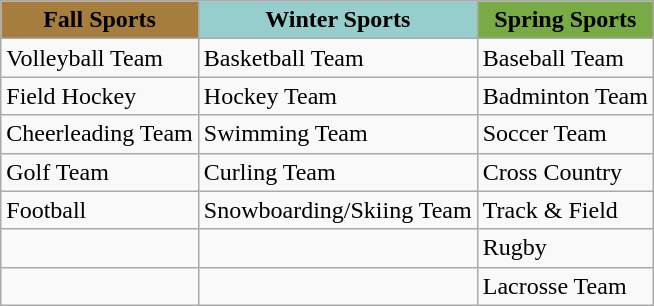<table class="wikitable">
<tr>
<th style="background: #A67D3D;">Fall Sports</th>
<th style="background: #96CDCD;">Winter Sports</th>
<th style="background: #78AB46;">Spring Sports</th>
</tr>
<tr>
<td>Volleyball Team</td>
<td>Basketball Team</td>
<td>Baseball Team</td>
</tr>
<tr>
<td>Field Hockey</td>
<td>Hockey Team</td>
<td>Badminton Team</td>
</tr>
<tr>
<td>Cheerleading Team</td>
<td>Swimming Team</td>
<td>Soccer Team</td>
</tr>
<tr>
<td>Golf Team</td>
<td>Curling Team</td>
<td>Cross Country</td>
</tr>
<tr>
<td>Football</td>
<td>Snowboarding/Skiing Team</td>
<td>Track & Field</td>
</tr>
<tr>
<td></td>
<td></td>
<td>Rugby</td>
</tr>
<tr>
<td></td>
<td></td>
<td>Lacrosse Team</td>
</tr>
</table>
